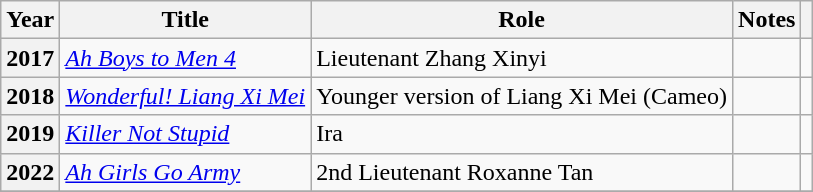<table class="wikitable sortable plainrowheaders">
<tr>
<th scope="col">Year</th>
<th scope="col">Title</th>
<th scope="col">Role</th>
<th scope="col" class="unsortable">Notes</th>
<th scope="col" class="unsortable"></th>
</tr>
<tr>
<th scope="row">2017</th>
<td><em><a href='#'>Ah Boys to Men 4</a></em></td>
<td>Lieutenant Zhang Xinyi</td>
<td></td>
<td></td>
</tr>
<tr>
<th scope="row">2018</th>
<td><em><a href='#'>Wonderful! Liang Xi Mei</a> </em></td>
<td>Younger version of Liang Xi Mei (Cameo)</td>
<td></td>
<td></td>
</tr>
<tr>
<th scope="row">2019</th>
<td><em><a href='#'>Killer Not Stupid</a> </em></td>
<td>Ira</td>
<td></td>
<td></td>
</tr>
<tr>
<th scope="row">2022</th>
<td><em><a href='#'>Ah Girls Go Army</a></em></td>
<td>2nd Lieutenant Roxanne Tan</td>
<td></td>
<td></td>
</tr>
<tr>
</tr>
</table>
